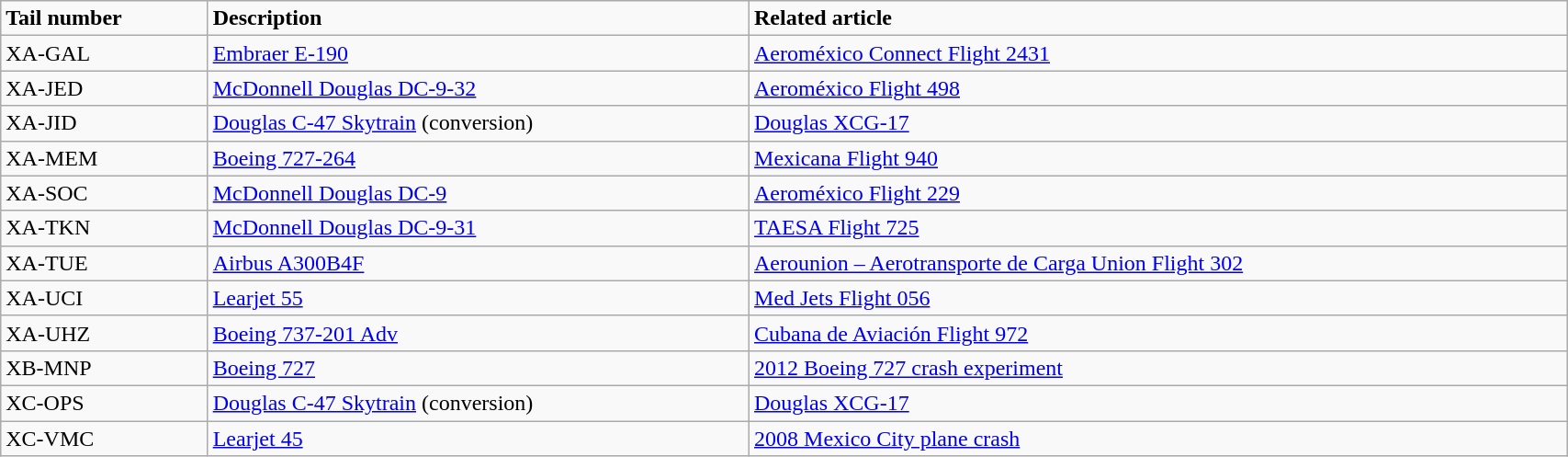<table class="wikitable" width="90%">
<tr>
<td><strong>Tail number</strong></td>
<td><strong>Description</strong></td>
<td><strong>Related article</strong></td>
</tr>
<tr>
<td>XA-GAL</td>
<td><a href='#'>Embraer E-190</a></td>
<td><a href='#'>Aeroméxico Connect Flight 2431</a></td>
</tr>
<tr>
<td>XA-JED</td>
<td><a href='#'>McDonnell Douglas DC-9-32</a></td>
<td><a href='#'>Aeroméxico Flight 498</a></td>
</tr>
<tr>
<td>XA-JID</td>
<td><a href='#'>Douglas C-47 Skytrain</a> (conversion)</td>
<td><a href='#'>Douglas XCG-17</a></td>
</tr>
<tr>
<td>XA-MEM</td>
<td><a href='#'>Boeing 727-264</a></td>
<td><a href='#'>Mexicana Flight 940</a></td>
</tr>
<tr>
<td>XA-SOC</td>
<td><a href='#'>McDonnell Douglas DC-9</a></td>
<td><a href='#'>Aeroméxico Flight 229</a></td>
</tr>
<tr>
<td>XA-TKN</td>
<td><a href='#'>McDonnell Douglas DC-9-31</a></td>
<td><a href='#'>TAESA Flight 725</a></td>
</tr>
<tr>
<td>XA-TUE</td>
<td><a href='#'>Airbus A300B4F</a></td>
<td><a href='#'>Aerounion – Aerotransporte de Carga Union Flight 302</a></td>
</tr>
<tr>
<td>XA-UCI</td>
<td><a href='#'>Learjet 55</a></td>
<td><a href='#'>Med Jets Flight 056</a></td>
</tr>
<tr>
<td>XA-UHZ</td>
<td><a href='#'>Boeing 737-201 Adv</a></td>
<td><a href='#'>Cubana de Aviación Flight 972</a></td>
</tr>
<tr>
<td>XB-MNP</td>
<td><a href='#'>Boeing 727</a></td>
<td><a href='#'>2012 Boeing 727 crash experiment</a></td>
</tr>
<tr>
<td>XC-OPS</td>
<td><a href='#'>Douglas C-47 Skytrain</a> (conversion)</td>
<td><a href='#'>Douglas XCG-17</a></td>
</tr>
<tr>
<td>XC-VMC</td>
<td><a href='#'>Learjet 45</a></td>
<td><a href='#'>2008 Mexico City plane crash</a></td>
</tr>
</table>
